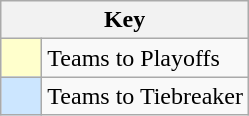<table class="wikitable" style="text-align: center;">
<tr>
<th colspan=2>Key</th>
</tr>
<tr>
<td style="background:#ffffcc; width:20px;"></td>
<td align=left>Teams to Playoffs</td>
</tr>
<tr>
<td style="background:#CCE6FF; width:20px;"></td>
<td align=left>Teams to Tiebreaker</td>
</tr>
</table>
